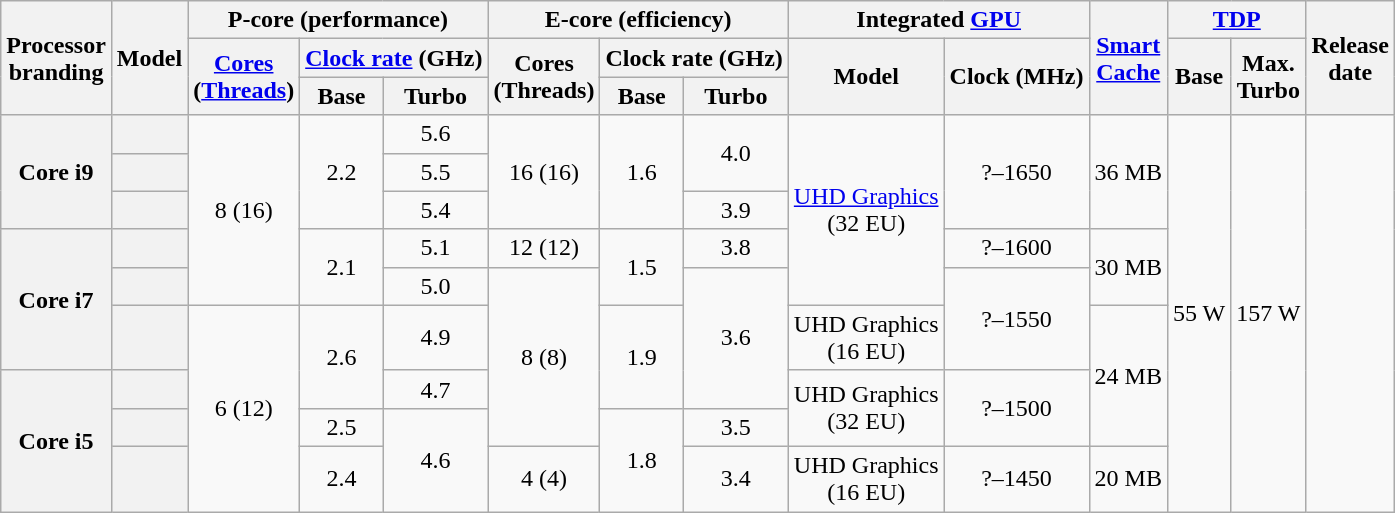<table class="wikitable sortable nowrap" style="text-align: center;">
<tr>
<th class="unsortable" rowspan="3">Processor<br>branding</th>
<th rowspan="3">Model</th>
<th colspan="3">P-core (performance)</th>
<th colspan="3">E-core (efficiency)</th>
<th colspan="2">Integrated <a href='#'>GPU</a></th>
<th class="unsortable" rowspan="3"><a href='#'>Smart<br>Cache</a></th>
<th colspan="2"><a href='#'>TDP</a></th>
<th rowspan="3">Release<br>date</th>
</tr>
<tr>
<th class="unsortable" rowspan="2"><a href='#'>Cores</a><br>(<a href='#'>Threads</a>)</th>
<th colspan="2"><a href='#'>Clock rate</a> (GHz)</th>
<th class="unsortable" rowspan="2">Cores<br>(Threads)</th>
<th colspan="2">Clock rate (GHz)</th>
<th class="unsortable" rowspan="2">Model</th>
<th class="unsortable" rowspan="2">Clock (MHz)</th>
<th rowspan="2">Base</th>
<th class="unsortable" rowspan="2">Max.<br>Turbo</th>
</tr>
<tr>
<th class="unsortable">Base</th>
<th class="unsortable">Turbo</th>
<th class="unsortable">Base</th>
<th class="unsortable">Turbo</th>
</tr>
<tr>
<th rowspan="3">Core i9</th>
<th style="text-align:left;" data-sort-value="sku9"></th>
<td rowspan="5">8 (16)</td>
<td rowspan="3">2.2</td>
<td rowspan=1>5.6</td>
<td rowspan="3">16 (16)</td>
<td rowspan="3">1.6</td>
<td rowspan="2">4.0</td>
<td rowspan="5"><a href='#'>UHD Graphics</a><br>(32 EU)</td>
<td rowspan="3">?–1650</td>
<td rowspan="3">36 MB</td>
<td rowspan="9">55 W</td>
<td rowspan="9">157 W</td>
<td rowspan="9"></td>
</tr>
<tr>
<th style="text-align:left;" data-sort-value="sku8"></th>
<td>5.5</td>
</tr>
<tr>
<th style="text-align:left;" data-sort-value="sku7"></th>
<td>5.4</td>
<td>3.9</td>
</tr>
<tr>
<th rowspan="3">Core i7</th>
<th style="text-align:left;" data-sort-value="sku6"></th>
<td rowspan="2">2.1</td>
<td>5.1</td>
<td>12 (12)</td>
<td rowspan="2">1.5</td>
<td>3.8</td>
<td>?–1600</td>
<td rowspan="2">30 MB</td>
</tr>
<tr>
<th style="text-align:left;" data-sort-value="sku5"></th>
<td>5.0</td>
<td rowspan="4">8 (8)</td>
<td rowspan="3">3.6</td>
<td rowspan="2">?–1550</td>
</tr>
<tr>
<th style="text-align:left;" data-sort-value="sku4"></th>
<td rowspan="4">6 (12)</td>
<td rowspan="2">2.6</td>
<td>4.9</td>
<td rowspan="2">1.9</td>
<td>UHD Graphics<br>(16 EU)</td>
<td rowspan="3">24 MB</td>
</tr>
<tr>
<th rowspan="3">Core i5</th>
<th style="text-align:left;" data-sort-value="sku3"></th>
<td>4.7</td>
<td rowspan="2">UHD Graphics<br>(32 EU)</td>
<td rowspan="2">?–1500</td>
</tr>
<tr>
<th style="text-align:left;" data-sort-value="sku2"></th>
<td>2.5</td>
<td rowspan="2">4.6</td>
<td rowspan="2">1.8</td>
<td>3.5</td>
</tr>
<tr>
<th style="text-align:left;" data-sort-value="sku1"></th>
<td>2.4</td>
<td>4 (4)</td>
<td>3.4</td>
<td>UHD Graphics<br>(16 EU)</td>
<td>?–1450</td>
<td>20 MB</td>
</tr>
</table>
